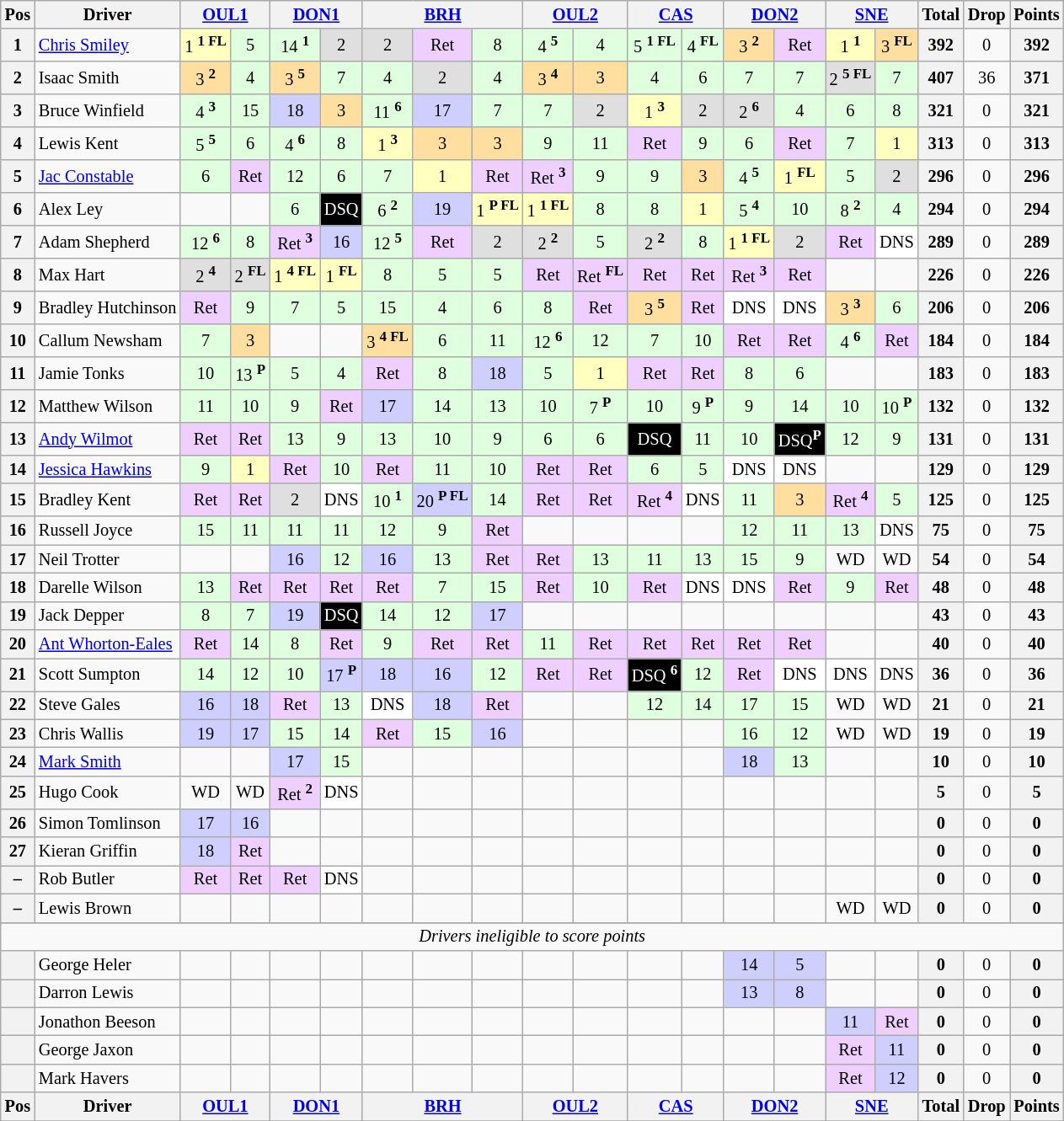<table class="wikitable" style="font-size: 85%; text-align: center;">
<tr valign="top">
<th valign="middle">Pos</th>
<th valign="middle">Driver</th>
<th colspan="2"><a href='#'>OUL1</a></th>
<th colspan="2"><a href='#'>DON1</a></th>
<th colspan="3"><a href='#'>BRH</a></th>
<th colspan="2"><a href='#'>OUL2</a></th>
<th colspan="2"><a href='#'>CAS</a></th>
<th colspan="2"><a href='#'>DON2</a></th>
<th colspan="2"><a href='#'>SNE</a></th>
<th valihn=middle>Total</th>
<th valign=middle>Drop</th>
<th valign=middle>Points</th>
</tr>
<tr>
<th>1</th>
<td align=left> <a href='#'>Chris Smiley</a></td>
<td nowrap style="background:#ffffbf;">1 <sup><strong>1 FL</strong></sup></td>
<td style="background:#dfffdf;">5</td>
<td nowrap style="background:#dfffdf;">14 <sup><strong>1</strong></sup></td>
<td style="background:#dfdfdf;">2</td>
<td style="background:#dfdfdf;">2</td>
<td style="background:#efcfff;">Ret</td>
<td style="background:#dfffdf;">8</td>
<td nowrap style="background:#dfffdf;">4 <sup><strong>5</strong></sup></td>
<td style="background:#dfffdf;">4</td>
<td nowrap style="background:#dfffdf;">5 <sup><strong>1 FL</strong></sup></td>
<td nowrap style="background:#dfffdf;">4 <sup><strong>FL</strong></sup></td>
<td nowrap style="background:#ffdf9f;">3 <sup><strong>2</strong></sup></td>
<td style="background:#efcfff;">Ret</td>
<td nowrap style="background:#ffffbf;">1 <sup><strong>1</strong></sup></td>
<td nowrap style="background:#ffdf9f;">3 <sup><strong>FL</strong></sup></td>
<th>392</th>
<td>0</td>
<th>392</th>
</tr>
<tr>
<th>2</th>
<td align=left> Isaac Smith</td>
<td nowrap style="background:#ffdf9f;">3 <sup><strong>2</strong></sup></td>
<td style="background:#dfffdf;">4</td>
<td nowrap style="background:#ffdf9f;">3 <sup><strong>5</strong></sup></td>
<td style="background:#dfffdf;">7</td>
<td style="background:#dfffdf;">4</td>
<td style="background:#dfdfdf;">2</td>
<td style="background:#dfffdf;">4</td>
<td nowrap style="background:#ffdf9f;">3 <sup><strong>4</strong></sup></td>
<td style="background:#ffdf9f;">3</td>
<td style="background:#dfffdf;">4</td>
<td style="background:#dfffdf;">6</td>
<td style="background:#dfffdf;">7</td>
<td style="background:#dfffdf;">7</td>
<td nowrap style="background:#dfdfdf;">2 <sup><strong>5 FL</strong></sup></td>
<td style="background:#dfffdf;">7</td>
<th>407</th>
<td>36</td>
<th>371</th>
</tr>
<tr>
<th>3</th>
<td align=left> Bruce Winfield</td>
<td nowrap style="background:#dfffdf;">4 <sup><strong>3</strong></sup></td>
<td style="background:#dfffdf;">15</td>
<td style="background:#cfcfff;">18</td>
<td style="background:#ffdf9f;">3</td>
<td nowrap style="background:#dfffdf;">11 <sup><strong>6</strong></sup></td>
<td style="background:#cfcfff;">17</td>
<td style="background:#dfffdf;">7</td>
<td style="background:#dfffdf;">7</td>
<td style="background:#dfdfdf;">2</td>
<td nowrap style="background:#ffffbf;">1 <sup><strong>3</strong></sup></td>
<td style="background:#dfdfdf;">2</td>
<td nowrap style="background:#dfdfdf;">2 <sup><strong>6</strong></sup></td>
<td style="background:#dfffdf;">4</td>
<td style="background:#dfffdf;">6</td>
<td style="background:#dfffdf;">8</td>
<th>321</th>
<td>0</td>
<th>321</th>
</tr>
<tr>
<th>4</th>
<td align=left> Lewis Kent</td>
<td nowrap style="background:#dfffdf;">5 <sup><strong>5</strong></sup></td>
<td style="background:#dfffdf;">6</td>
<td nowrap style="background:#dfffdf;">4 <sup><strong>6</strong></sup></td>
<td style="background:#dfffdf;">8</td>
<td nowrap style="background:#ffffbf;">1 <sup><strong>3</strong></sup></td>
<td style="background:#ffdf9f;">3</td>
<td style="background:#ffdf9f;">3</td>
<td style="background:#dfffdf;">9</td>
<td style="background:#dfffdf;">11</td>
<td style="background:#efcfff;">Ret</td>
<td style="background:#dfffdf;">9</td>
<td style="background:#dfffdf;">6</td>
<td style="background:#efcfff;">Ret</td>
<td style="background:#dfffdf;">7</td>
<td style="background:#ffffbf;">1</td>
<th>313</th>
<td>0</td>
<th>313</th>
</tr>
<tr>
<th>5</th>
<td align=left> <a href='#'>Jac Constable</a></td>
<td style="background:#dfffdf;">6</td>
<td style="background:#efcfff;">Ret</td>
<td style="background:#dfffdf;">12</td>
<td style="background:#dfffdf;">6</td>
<td style="background:#dfffdf;">7</td>
<td style="background:#ffffbf;">1</td>
<td style="background:#efcfff;">Ret</td>
<td nowrap style="background:#efcfff;">Ret <sup><strong>3</strong></sup></td>
<td style="background:#dfffdf;">9</td>
<td style="background:#dfffdf;">9</td>
<td style="background:#ffdf9f;">3</td>
<td nowrap style="background:#dfffdf;">4 <sup><strong>5</strong></sup></td>
<td style="background:#ffffbf;">1 <sup><strong>FL</strong></sup></td>
<td style="background:#dfffdf;">5</td>
<td style="background:#dfdfdf;">2</td>
<th>296</th>
<td>0</td>
<th>296</th>
</tr>
<tr>
<th>6</th>
<td align=left> Alex Ley</td>
<td></td>
<td></td>
<td style="background:#dfffdf;">6</td>
<td style="background:#000000; color:#ffffff;">DSQ</td>
<td nowrap style="background:#dfffdf;">6 <sup><strong>2</strong></sup></td>
<td style="background:#cfcfff">19</td>
<td nowrap style="background:#ffffbf;">1 <sup><strong>P FL</strong></sup></td>
<td nowrap style="background:#ffffbf;">1 <sup><strong>1 FL</strong></sup></td>
<td style="background:#dfffdf;">8</td>
<td style="background:#dfffdf;">8</td>
<td style="background:#ffffbf;">1</td>
<td nowrap style="background:#dfffdf;">5 <sup><strong>4</strong></sup></td>
<td style="background:#dfffdf;">10</td>
<td nowrap style="background:#dfffdf;">8 <sup><strong>2</strong></sup></td>
<td style="background:#dfffdf;">4</td>
<th>294</th>
<td>0</td>
<th>294</th>
</tr>
<tr>
<th>7</th>
<td align=left> Adam Shepherd</td>
<td nowrap style="background:#dfffdf;">12 <sup><strong>6</strong></sup></td>
<td style="background:#dfffdf;">8</td>
<td nowrap style="background:#efcfff;">Ret <sup><strong>3</strong></sup></td>
<td style="background:#cfcfff">16</td>
<td nowrap style="background:#dfffdf;">12 <sup><strong>5</strong></sup></td>
<td style="background:#efcfff;">Ret</td>
<td style="background:#dfdfdf;">2</td>
<td nowrap style="background:#dfdfdf;">2 <sup><strong>2</strong></sup></td>
<td style="background:#dfffdf;">5</td>
<td nowrap style="background:#dfdfdf;">2 <sup><strong>2</strong></sup></td>
<td style="background:#dfffdf;">8</td>
<td nowrap style="background:#ffffbf;">1 <sup><strong>1 FL</strong></sup></td>
<td style="background:#dfdfdf;">2</td>
<td style="background:#efcfff;">Ret</td>
<td style="background:#ffffff;">DNS</td>
<th>289</th>
<td>0</td>
<th>289</th>
</tr>
<tr>
<th>8</th>
<td align=left> Max Hart</td>
<td nowrap style="background:#dfdfdf;">2 <sup><strong>4</strong></sup></td>
<td nowrap style="background:#dfdfdf;">2 <sup><strong>FL</strong></sup></td>
<td nowrap style="background:#ffffbf;">1 <sup><strong>4 FL</strong></sup></td>
<td nowrap style="background:#ffffbf;">1 <sup><strong>FL</strong></sup></td>
<td style="background:#dfffdf;">8</td>
<td style="background:#dfffdf;">5</td>
<td style="background:#dfffdf;">5</td>
<td style="background:#efcfff;">Ret</td>
<td nowrap style="background:#efcfff;">Ret <sup><strong>FL</strong></sup></td>
<td style="background:#efcfff;">Ret</td>
<td style="background:#efcfff;">Ret</td>
<td nowrap style="background:#efcfff;">Ret <sup><strong>3</strong></sup></td>
<td style="background:#efcfff;">Ret</td>
<td></td>
<td></td>
<th>226</th>
<td>0</td>
<th>226</th>
</tr>
<tr>
<th>9</th>
<td align=left nowrap> Bradley Hutchinson</td>
<td style="background:#efcfff;">Ret</td>
<td style="background:#dfffdf;">9</td>
<td style="background:#dfffdf;">7</td>
<td style="background:#dfffdf;">5</td>
<td style="background:#dfffdf;">15</td>
<td style="background:#dfffdf;">4</td>
<td style="background:#dfffdf;">6</td>
<td style="background:#dfffdf;">8</td>
<td style="background:#efcfff;">Ret</td>
<td nowrap style="background:#ffdf9f;">3 <sup><strong>5</strong></sup></td>
<td style="background:#efcfff;">Ret</td>
<td style="background:#ffffff;">DNS</td>
<td style="background:#ffffff;">DNS</td>
<td nowrap style="background:#ffdf9f;">3 <sup><strong>3</strong></sup></td>
<td style="background:#dfffdf;">6</td>
<th>206</th>
<td>0</td>
<th>206</th>
</tr>
<tr>
<th>10</th>
<td align=left> Callum Newsham</td>
<td style="background:#dfffdf;">7</td>
<td style="background:#ffdf9f;">3</td>
<td></td>
<td></td>
<td nowrap style="background:#ffdf9f;">3 <sup><strong>4 FL</strong></sup></td>
<td style="background:#dfffdf;">6</td>
<td style="background:#dfffdf;">11</td>
<td nowrap style="background:#dfffdf;">12 <sup><strong>6</strong></sup></td>
<td style="background:#dfffdf;">12</td>
<td style="background:#dfffdf;">7</td>
<td style="background:#dfffdf;">10</td>
<td style="background:#efcfff;">Ret</td>
<td style="background:#efcfff;">Ret</td>
<td nowrap style="background:#dfffdf;">4 <sup><strong>6</strong></sup></td>
<td style="background:#efcfff;">Ret</td>
<th>184</th>
<td>0</td>
<th>184</th>
</tr>
<tr>
<th>11</th>
<td align=left> Jamie Tonks</td>
<td style="background:#dfffdf;">10</td>
<td nowrap style="background:#dfffdf;">13 <sup><strong>P</strong></sup></td>
<td style="background:#dfffdf;">5</td>
<td style="background:#dfffdf;">4</td>
<td style="background:#efcfff;">Ret</td>
<td style="background:#dfffdf;">8</td>
<td style="background:#cfcfff;">18</td>
<td style="background:#dfffdf;">5</td>
<td style="background:#ffffbf;">1</td>
<td style="background:#efcfff;">Ret</td>
<td style="background:#efcfff;">Ret</td>
<td style="background:#dfffdf;">8</td>
<td style="background:#dfffdf;">6</td>
<td></td>
<td></td>
<th>183</th>
<td>0</td>
<th>183</th>
</tr>
<tr>
<th>12</th>
<td align=left> Matthew Wilson</td>
<td style="background:#dfffdf;">11</td>
<td style="background:#dfffdf;">10</td>
<td style="background:#dfffdf;">9</td>
<td style="background:#efcfff;">Ret</td>
<td style="background:#cfcfff;">17</td>
<td style="background:#dfffdf;">14</td>
<td style="background:#dfffdf;">13</td>
<td style="background:#dfffdf;">10</td>
<td nowrap style="background:#dfffdf;">7 <sup><strong>P</strong></sup></td>
<td style="background:#dfffdf;">10</td>
<td nowrap style="background:#dfffdf;">9 <sup><strong>P</strong></sup></td>
<td style="background:#dfffdf;">9</td>
<td style="background:#dfffdf;">14</td>
<td style="background:#dfffdf;">10</td>
<td nowrap style="background:#dfffdf;">10 <sup><strong>P</strong></sup></td>
<th>132</th>
<td>0</td>
<th>132</th>
</tr>
<tr>
<th>13</th>
<td align=left> <a href='#'>Andy Wilmot</a></td>
<td style="background:#efcfff;">Ret</td>
<td style="background:#efcfff;">Ret</td>
<td style="background:#dfffdf;">13</td>
<td style="background:#dfffdf;">9</td>
<td style="background:#dfffdf;">13</td>
<td style="background:#dfffdf;">10</td>
<td style="background:#dfffdf;">9</td>
<td style="background:#dfffdf;">6</td>
<td style="background:#dfffdf;">6</td>
<td style="background:#000000; color:#ffffff;">DSQ</td>
<td style="background:#dfffdf;">11</td>
<td style="background:#dfffdf;">10</td>
<td nowrap style="background:#000000; color:#ffffff;">DSQ<sup><strong>P</strong></sup></td>
<td style="background:#dfffdf;">12</td>
<td style="background:#dfffdf;">9</td>
<th>131</th>
<td>0</td>
<th>131</th>
</tr>
<tr>
<th>14</th>
<td align=left> <a href='#'>Jessica Hawkins</a></td>
<td style="background:#dfffdf;">9</td>
<td style="background:#ffffbf;">1</td>
<td style="background:#efcfff;">Ret</td>
<td style="background:#dfffdf;">10</td>
<td style="background:#efcfff;">Ret</td>
<td style="background:#dfffdf;">11</td>
<td style="background:#dfffdf;">10</td>
<td style="background:#efcfff;">Ret</td>
<td style="background:#efcfff;">Ret</td>
<td style="background:#dfffdf;">6</td>
<td style="background:#dfffdf;">5</td>
<td style="background:#ffffff;">DNS</td>
<td style="background:#ffffff;">DNS</td>
<td></td>
<td></td>
<th>129</th>
<td>0</td>
<th>129</th>
</tr>
<tr>
<th>15</th>
<td align=left> Bradley Kent</td>
<td style="background:#efcfff;">Ret</td>
<td style="background:#efcfff;">Ret</td>
<td style="background:#dfdfdf;">2</td>
<td style="background:#ffffff;">DNS</td>
<td nowrap style="background:#dfffdf;">10 <sup><strong>1</strong></sup></td>
<td nowrap style="background:#CFCFFF;">20 <sup><strong>P FL</strong></sup></td>
<td style="background:#dfffdf;">14</td>
<td style="background:#efcfff;">Ret</td>
<td style="background:#efcfff;">Ret</td>
<td nowrap style="background:#efcfff;">Ret <sup><strong>4</strong></sup></td>
<td style="background:#ffffff;">DNS</td>
<td style="background:#dfffdf;">11</td>
<td style="background:#ffdf9f;">3</td>
<td nowrap style="background:#efcfff;">Ret <sup><strong>4</strong></sup></td>
<td style="background:#dfffdf;">5</td>
<th>125</th>
<td>0</td>
<th>125</th>
</tr>
<tr>
<th>16</th>
<td align=left> Russell Joyce</td>
<td style="background:#dfffdf;">15</td>
<td style="background:#dfffdf;">11</td>
<td style="background:#dfffdf;">11</td>
<td style="background:#dfffdf;">11</td>
<td style="background:#dfffdf;">12</td>
<td style="background:#dfffdf;">9</td>
<td style="background:#efcfff;">Ret</td>
<td></td>
<td></td>
<td></td>
<td></td>
<td style="background:#dfffdf;">12</td>
<td style="background:#dfffdf;">11</td>
<td style="background:#dfffdf;">13</td>
<td style="background:#ffffff;">DNS</td>
<th>75</th>
<td>0</td>
<th>75</th>
</tr>
<tr>
<th>17</th>
<td align=left> Neil Trotter</td>
<td></td>
<td></td>
<td style="background:#cfcfff;">16</td>
<td style="background:#dfffdf;">12</td>
<td style="background:#cfcfff;">16</td>
<td style="background:#dfffdf;">13</td>
<td style="background:#efcfff;">Ret</td>
<td style="background:#efcfff;">Ret</td>
<td style="background:#dfffdf;">13</td>
<td style="background:#dfffdf;">11</td>
<td style="background:#dfffdf;">13</td>
<td style="background:#dfffdf;">15</td>
<td style="background:#dfffdf;">9</td>
<td>WD</td>
<td>WD</td>
<th>54</th>
<td>0</td>
<th>54</th>
</tr>
<tr>
<th>18</th>
<td align=left> Darelle Wilson</td>
<td style="background:#dfffdf;">13</td>
<td style="background:#efcfff;">Ret</td>
<td style="background:#efcfff;">Ret</td>
<td style="background:#efcfff;">Ret</td>
<td style="background:#efcfff;">Ret</td>
<td style="background:#dfffdf;">7</td>
<td style="background:#dfffdf;">15</td>
<td style="background:#efcfff;">Ret</td>
<td style="background:#dfffdf;">10</td>
<td style="background:#efcfff;">Ret</td>
<td style="background:#ffffff;">DNS</td>
<td style="background:#ffffff;">DNS</td>
<td style="background:#efcfff;">Ret</td>
<td style="background:#dfffdf;">9</td>
<td style="background:#efcfff;">Ret</td>
<th>48</th>
<td>0</td>
<th>48</th>
</tr>
<tr>
<th>19</th>
<td align=left> Jack Depper</td>
<td style="background:#dfffdf;">8</td>
<td style="background:#dfffdf;">7</td>
<td style="background:#cfcfff;">19</td>
<td style="background:#000000; color:#ffffff;">DSQ</td>
<td style="background:#dfffdf;">14</td>
<td style="background:#dfffdf;">12</td>
<td style="background:#cfcfff;">17</td>
<td></td>
<td></td>
<td></td>
<td></td>
<td></td>
<td></td>
<td></td>
<td></td>
<th>43</th>
<td>0</td>
<th>43</th>
</tr>
<tr>
<th>20</th>
<td align=left> <a href='#'>Ant Whorton-Eales</a></td>
<td style="background:#efcfff;">Ret</td>
<td style="background:#dfffdf;">14</td>
<td style="background:#dfffdf;">8</td>
<td style="background:#efcfff;">Ret</td>
<td style="background:#dfffdf;">9</td>
<td style="background:#efcfff;">Ret</td>
<td style="background:#efcfff;">Ret</td>
<td style="background:#dfffdf;">11</td>
<td style="background:#efcfff;">Ret</td>
<td style="background:#efcfff;">Ret</td>
<td style="background:#efcfff;">Ret</td>
<td style="background:#efcfff;">Ret</td>
<td style="background:#efcfff;">Ret</td>
<td></td>
<td></td>
<th>40</th>
<td>0</td>
<th>40</th>
</tr>
<tr>
<th>21</th>
<td align=left> Scott Sumpton</td>
<td style="background:#dfffdf;">14</td>
<td style="background:#dfffdf;">12</td>
<td style="background:#dfffdf;">10</td>
<td nowrap style="background:#CFCFFF">17 <sup><strong>P</strong></sup></td>
<td style="background:#cfcfff;">18</td>
<td style="background:#cfcfff;">16</td>
<td style="background:#dfffdf;">12</td>
<td style="background:#efcfff;">Ret</td>
<td style="background:#efcfff;">Ret</td>
<td nowrap style="background:#000000; color:#ffffff;">DSQ <sup><strong>6</strong></sup></td>
<td style="background:#dfffdf;">12</td>
<td style="background:#efcfff;">Ret</td>
<td style="background:#ffffff;">DNS</td>
<td style="background:#ffffff;">DNS</td>
<td style="background:#ffffff;">DNS</td>
<th>36</th>
<td>0</td>
<th>36</th>
</tr>
<tr>
<th>22</th>
<td align=left> Steve Gales</td>
<td style="background:#cfcfff">16</td>
<td style="background:#cfcfff">18</td>
<td style="background:#efcfff;">Ret</td>
<td style="background:#dfffdf;">13</td>
<td style="background:#ffffff;">DNS</td>
<td style="background:#cfcfff">18</td>
<td style="background:#efcfff;">Ret</td>
<td></td>
<td></td>
<td style="background:#dfffdf;">12</td>
<td style="background:#dfffdf;">14</td>
<td style="background:#dfffdf">17</td>
<td style="background:#dfffdf;">15</td>
<td>WD</td>
<td>WD</td>
<th>21</th>
<td>0</td>
<th>21</th>
</tr>
<tr>
<th>23</th>
<td align=left> Chris Wallis</td>
<td style="background:#cfcfff;">19</td>
<td style="background:#cfcfff;">17</td>
<td style="background:#dfffdf;">15</td>
<td style="background:#dfffdf;">14</td>
<td style="background:#efcfff;">Ret</td>
<td style="background:#dfffdf;">15</td>
<td style="background:#cfcfff;">16</td>
<td></td>
<td></td>
<td></td>
<td></td>
<td style="background:#dfffdf;">16</td>
<td style="background:#dfffdf;">12</td>
<td>WD</td>
<td>WD</td>
<th>19</th>
<td>0</td>
<th>19</th>
</tr>
<tr>
<th>24</th>
<td align=left> <a href='#'>Mark Smith</a></td>
<td></td>
<td></td>
<td style="background:#cfcfff;">17</td>
<td style="background:#dfffdf;">15</td>
<td></td>
<td></td>
<td></td>
<td></td>
<td></td>
<td></td>
<td></td>
<td style="background:#cfcfff;">18</td>
<td style="background:#dfffdf;">13</td>
<td></td>
<td></td>
<th>10</th>
<td>0</td>
<th>10</th>
</tr>
<tr>
<th>25</th>
<td align=left> Hugo Cook</td>
<td>WD</td>
<td>WD</td>
<td nowrap style="background:#efcfff;">Ret <sup><strong>2</strong></sup></td>
<td style="background:#ffffff;">DNS</td>
<td></td>
<td></td>
<td></td>
<td></td>
<td></td>
<td></td>
<td></td>
<td></td>
<td></td>
<td></td>
<td></td>
<th>5</th>
<td>0</td>
<th>5</th>
</tr>
<tr>
<th>26</th>
<td align=left> Simon Tomlinson</td>
<td style="background:#cfcfff;">17</td>
<td style="background:#cfcfff;">16</td>
<td></td>
<td></td>
<td></td>
<td></td>
<td></td>
<td></td>
<td></td>
<td></td>
<td></td>
<td></td>
<td></td>
<td></td>
<td></td>
<th>0</th>
<td>0</td>
<th>0</th>
</tr>
<tr>
<th>27</th>
<td align=left> Kieran Griffin</td>
<td style="background:#cfcfff;">18</td>
<td style="background:#efcfff;">Ret</td>
<td></td>
<td></td>
<td></td>
<td></td>
<td></td>
<td></td>
<td></td>
<td></td>
<td></td>
<td></td>
<td></td>
<td></td>
<td></td>
<th>0</th>
<td>0</td>
<th>0</th>
</tr>
<tr>
<th>–</th>
<td align=left> Rob Butler</td>
<td style="background:#efcfff;">Ret</td>
<td style="background:#efcfff;">Ret</td>
<td style="background:#efcfff;">Ret</td>
<td style="background:#ffffff;">DNS</td>
<td></td>
<td></td>
<td></td>
<td></td>
<td></td>
<td></td>
<td></td>
<td></td>
<td></td>
<td></td>
<td></td>
<th>0</th>
<td>0</td>
<th>0</th>
</tr>
<tr>
<th>–</th>
<td align=left> Lewis Brown</td>
<td></td>
<td></td>
<td></td>
<td></td>
<td></td>
<td></td>
<td></td>
<td></td>
<td></td>
<td></td>
<td></td>
<td></td>
<td></td>
<td>WD</td>
<td>WD</td>
<th>0</th>
<td>0</td>
<th>0</th>
</tr>
<tr>
</tr>
<tr>
<td colspan=20><em>Drivers ineligible to score points</em></td>
</tr>
<tr>
<th></th>
<td align=left> George Heler</td>
<td></td>
<td></td>
<td></td>
<td></td>
<td></td>
<td></td>
<td></td>
<td></td>
<td></td>
<td></td>
<td></td>
<td style="background:#cfcfff;">14</td>
<td style="background:#cfcfff;">5</td>
<td></td>
<td></td>
<th>0</th>
<td>0</td>
<th>0</th>
</tr>
<tr>
<th></th>
<td align=left> Darron Lewis</td>
<td></td>
<td></td>
<td></td>
<td></td>
<td></td>
<td></td>
<td></td>
<td></td>
<td></td>
<td></td>
<td></td>
<td style="background:#cfcfff;">13</td>
<td style="background:#cfcfff;">8</td>
<td></td>
<td></td>
<th>0</th>
<td>0</td>
<th>0</th>
</tr>
<tr>
<th></th>
<td align=left> Jonathon Beeson</td>
<td></td>
<td></td>
<td></td>
<td></td>
<td></td>
<td></td>
<td></td>
<td></td>
<td></td>
<td></td>
<td></td>
<td></td>
<td></td>
<td style="background:#cfcfff;">11</td>
<td style="background:#efcfff;">Ret</td>
<th>0</th>
<td>0</td>
<th>0</th>
</tr>
<tr>
<th></th>
<td align=left> George Jaxon</td>
<td></td>
<td></td>
<td></td>
<td></td>
<td></td>
<td></td>
<td></td>
<td></td>
<td></td>
<td></td>
<td></td>
<td></td>
<td></td>
<td style="background:#efcfff;">Ret</td>
<td style="background:#cfcfff;">11</td>
<th>0</th>
<td>0</td>
<th>0</th>
</tr>
<tr>
<th></th>
<td align=left> Mark Havers</td>
<td></td>
<td></td>
<td></td>
<td></td>
<td></td>
<td></td>
<td></td>
<td></td>
<td></td>
<td></td>
<td></td>
<td></td>
<td></td>
<td style="background:#efcfff;">Ret</td>
<td style="background:#cfcfff;">12</td>
<th>0</th>
<td>0</td>
<th>0</th>
</tr>
<tr>
<th valign="middle">Pos</th>
<th valign="middle">Driver</th>
<th colspan="2"><a href='#'>OUL1</a></th>
<th colspan="2"><a href='#'>DON1</a></th>
<th colspan="3"><a href='#'>BRH</a></th>
<th colspan="2"><a href='#'>OUL2</a></th>
<th colspan="2"><a href='#'>CAS</a></th>
<th colspan="2"><a href='#'>DON2</a></th>
<th colspan="2"><a href='#'>SNE</a></th>
<th valihn=middle>Total</th>
<th valign=middle>Drop</th>
<th valign=middle>Points</th>
</tr>
<tr>
</tr>
</table>
